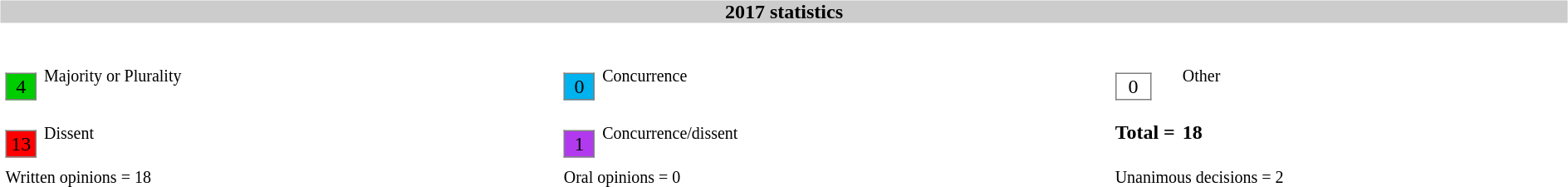<table width=100%>
<tr>
<td><br><table width=100% align=center cellpadding=0 cellspacing=0>
<tr>
<th bgcolor=#CCCCCC>2017 statistics</th>
</tr>
<tr>
<td><br><table width=100% cellpadding="2" cellspacing="2" border="0"width=25px>
<tr>
<td><br><table border="1" style="border-collapse:collapse;">
<tr>
<td align=center bgcolor=#00CD00 width=25px>4</td>
</tr>
</table>
</td>
<td><small>Majority or Plurality</small></td>
<td width=25px><br><table border="1" style="border-collapse:collapse;">
<tr>
<td align=center width=25px bgcolor=#00B2EE>0</td>
</tr>
</table>
</td>
<td><small>Concurrence</small></td>
<td width=25px><br><table border="1" style="border-collapse:collapse;">
<tr>
<td align=center width=25px bgcolor=white>0</td>
</tr>
</table>
</td>
<td><small>Other</small></td>
</tr>
<tr>
<td width=25px><br><table border="1" style="border-collapse:collapse;">
<tr>
<td align=center width=25px bgcolor=red>13</td>
</tr>
</table>
</td>
<td><small>Dissent</small></td>
<td width=25px><br><table border="1" style="border-collapse:collapse;">
<tr>
<td align=center width=25px bgcolor=#B23AEE>1</td>
</tr>
</table>
</td>
<td><small>Concurrence/dissent</small></td>
<td white-space: nowrap><strong>Total = </strong></td>
<td><strong>18</strong></td>
</tr>
<tr>
<td colspan=2><small>Written opinions = 18</small></td>
<td colspan=2><small>Oral opinions = 0</small></td>
<td colspan=2><small> Unanimous decisions = 2</small></td>
</tr>
</table>
</td>
</tr>
</table>
</td>
</tr>
</table>
